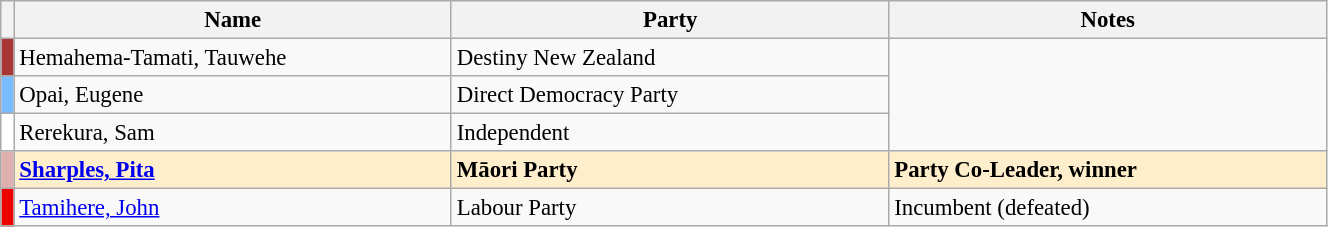<table class="wikitable" width="70%" style="font-size:95%;">
<tr>
<th width=1%></th>
<th width=33%>Name</th>
<th width=33%>Party</th>
<th width=33%>Notes</th>
</tr>
<tr -->
<td bgcolor=#aa3535></td>
<td>Hemahema-Tamati, Tauwehe</td>
<td>Destiny New Zealand</td>
</tr>
<tr -->
<td bgcolor=#79bcff></td>
<td>Opai, Eugene</td>
<td>Direct Democracy Party</td>
</tr>
<tr -->
<td bgcolor=#ffffff></td>
<td>Rerekura, Sam</td>
<td>Independent</td>
</tr>
<tr ---- bgcolor=#FFEECC>
<td bgcolor=#e0afaf></td>
<td><strong><a href='#'>Sharples, Pita</a></strong></td>
<td><strong>Māori Party</strong></td>
<td><strong>Party Co-Leader, winner</strong></td>
</tr>
<tr -->
<td bgcolor=#ee0000></td>
<td><a href='#'>Tamihere, John</a></td>
<td>Labour Party</td>
<td>Incumbent (defeated)</td>
</tr>
</table>
